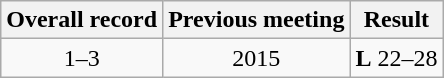<table class="wikitable">
<tr align="center">
<th>Overall record</th>
<th>Previous meeting</th>
<th>Result</th>
</tr>
<tr align="center">
<td>1–3</td>
<td>2015</td>
<td><strong>L</strong> 22–28</td>
</tr>
</table>
